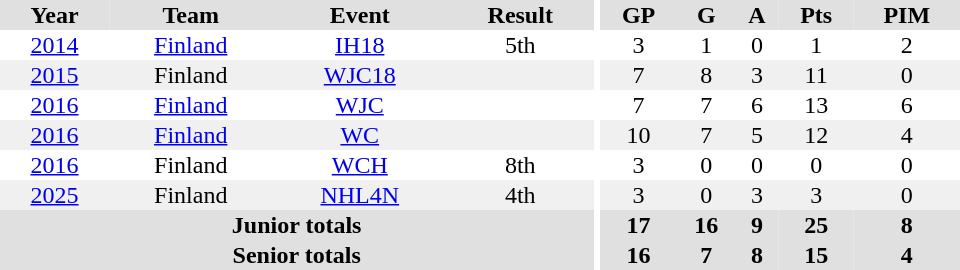<table border="0" cellpadding="1" cellspacing="0" ID="Table3" style="text-align:center; width:40em;">
<tr bgcolor="#e0e0e0">
<th>Year</th>
<th>Team</th>
<th>Event</th>
<th>Result</th>
<th rowspan="98" bgcolor="#ffffff"></th>
<th>GP</th>
<th>G</th>
<th>A</th>
<th>Pts</th>
<th>PIM</th>
</tr>
<tr>
<td><a href='#'>2014</a></td>
<td><a href='#'>Finland</a></td>
<td><a href='#'>IH18</a></td>
<td>5th</td>
<td>3</td>
<td>1</td>
<td>0</td>
<td>1</td>
<td>2</td>
</tr>
<tr bgcolor="#f0f0f0">
<td><a href='#'>2015</a></td>
<td>Finland</td>
<td><a href='#'>WJC18</a></td>
<td></td>
<td>7</td>
<td>8</td>
<td>3</td>
<td>11</td>
<td>0</td>
</tr>
<tr>
<td><a href='#'>2016</a></td>
<td><a href='#'>Finland</a></td>
<td><a href='#'>WJC</a></td>
<td></td>
<td>7</td>
<td>7</td>
<td>6</td>
<td>13</td>
<td>6</td>
</tr>
<tr bgcolor="#f0f0f0">
<td><a href='#'>2016</a></td>
<td><a href='#'>Finland</a></td>
<td><a href='#'>WC</a></td>
<td></td>
<td>10</td>
<td>7</td>
<td>5</td>
<td>12</td>
<td>4</td>
</tr>
<tr>
<td><a href='#'>2016</a></td>
<td>Finland</td>
<td><a href='#'>WCH</a></td>
<td>8th</td>
<td>3</td>
<td>0</td>
<td>0</td>
<td>0</td>
<td>0</td>
</tr>
<tr bgcolor="#f0f0f0">
<td><a href='#'>2025</a></td>
<td>Finland</td>
<td><a href='#'>NHL4N</a></td>
<td>4th</td>
<td>3</td>
<td>0</td>
<td>3</td>
<td>3</td>
<td>0</td>
</tr>
<tr bgcolor="#e0e0e0">
<th colspan="4">Junior totals</th>
<th>17</th>
<th>16</th>
<th>9</th>
<th>25</th>
<th>8</th>
</tr>
<tr bgcolor="#e0e0e0">
<th colspan="4">Senior totals</th>
<th>16</th>
<th>7</th>
<th>8</th>
<th>15</th>
<th>4</th>
</tr>
</table>
